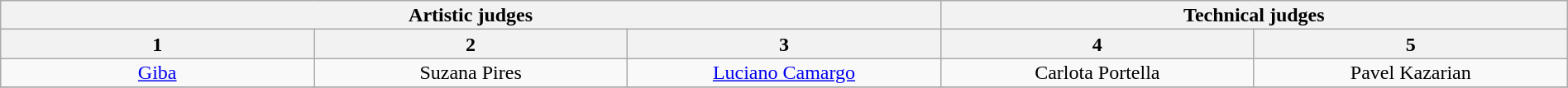<table class="wikitable" style="font-size:100%; line-height:16px; text-align:center" width="100%">
<tr>
<th colspan=3>Artistic judges</th>
<th colspan=2>Technical judges</th>
</tr>
<tr>
<th style="width:20.0%;">1</th>
<th style="width:20.0%;">2</th>
<th style="width:20.0%;">3</th>
<th style="width:20.0%;">4</th>
<th style="width:20.0%;">5</th>
</tr>
<tr>
<td><a href='#'>Giba</a></td>
<td>Suzana Pires</td>
<td><a href='#'>Luciano Camargo</a></td>
<td>Carlota Portella</td>
<td>Pavel Kazarian</td>
</tr>
<tr>
</tr>
</table>
